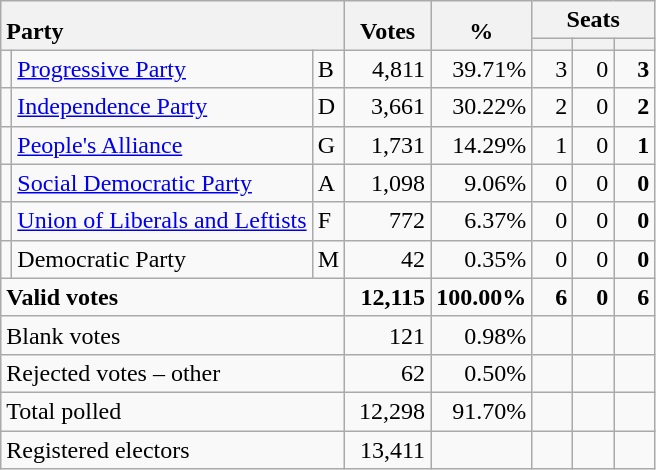<table class="wikitable" border="1" style="text-align:right;">
<tr>
<th style="text-align:left;" valign=bottom rowspan=2 colspan=3>Party</th>
<th align=center valign=bottom rowspan=2 width="50">Votes</th>
<th align=center valign=bottom rowspan=2 width="50">%</th>
<th colspan=3>Seats</th>
</tr>
<tr>
<th align=center valign=bottom width="20"><small></small></th>
<th align=center valign=bottom width="20"><small><a href='#'></a></small></th>
<th align=center valign=bottom width="20"><small></small></th>
</tr>
<tr>
<td></td>
<td align=left><a href='#'>Progressive Party</a></td>
<td align=left>B</td>
<td>4,811</td>
<td>39.71%</td>
<td>3</td>
<td>0</td>
<td><strong>3</strong></td>
</tr>
<tr>
<td></td>
<td align=left><a href='#'>Independence Party</a></td>
<td align=left>D</td>
<td>3,661</td>
<td>30.22%</td>
<td>2</td>
<td>0</td>
<td><strong>2</strong></td>
</tr>
<tr>
<td></td>
<td align=left><a href='#'>People's Alliance</a></td>
<td align=left>G</td>
<td>1,731</td>
<td>14.29%</td>
<td>1</td>
<td>0</td>
<td><strong>1</strong></td>
</tr>
<tr>
<td></td>
<td align=left><a href='#'>Social Democratic Party</a></td>
<td align=left>A</td>
<td>1,098</td>
<td>9.06%</td>
<td>0</td>
<td>0</td>
<td><strong>0</strong></td>
</tr>
<tr>
<td></td>
<td align=left><a href='#'>Union of Liberals and Leftists</a></td>
<td align=left>F</td>
<td>772</td>
<td>6.37%</td>
<td>0</td>
<td>0</td>
<td><strong>0</strong></td>
</tr>
<tr>
<td></td>
<td align=left>Democratic Party</td>
<td align=left>M</td>
<td>42</td>
<td>0.35%</td>
<td>0</td>
<td>0</td>
<td><strong>0</strong></td>
</tr>
<tr style="font-weight:bold">
<td align=left colspan=3>Valid votes</td>
<td>12,115</td>
<td>100.00%</td>
<td>6</td>
<td>0</td>
<td>6</td>
</tr>
<tr>
<td align=left colspan=3>Blank votes</td>
<td>121</td>
<td>0.98%</td>
<td></td>
<td></td>
<td></td>
</tr>
<tr>
<td align=left colspan=3>Rejected votes – other</td>
<td>62</td>
<td>0.50%</td>
<td></td>
<td></td>
<td></td>
</tr>
<tr>
<td align=left colspan=3>Total polled</td>
<td>12,298</td>
<td>91.70%</td>
<td></td>
<td></td>
<td></td>
</tr>
<tr>
<td align=left colspan=3>Registered electors</td>
<td>13,411</td>
<td></td>
<td></td>
<td></td>
<td></td>
</tr>
</table>
